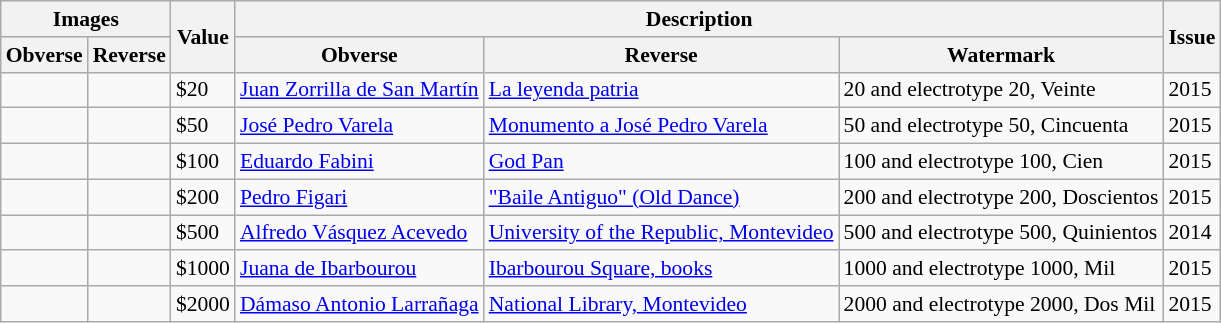<table class="wikitable" style="font-size: 90%">
<tr>
<th colspan="2">Images</th>
<th rowspan="2">Value</th>
<th colspan="3">Description</th>
<th rowspan="2">Issue</th>
</tr>
<tr>
<th>Obverse</th>
<th>Reverse</th>
<th>Obverse</th>
<th>Reverse</th>
<th>Watermark</th>
</tr>
<tr>
<td></td>
<td></td>
<td>$20</td>
<td><a href='#'>Juan Zorrilla de San Martín</a></td>
<td><a href='#'>La leyenda patria</a></td>
<td>20 and electrotype 20, Veinte</td>
<td>2015</td>
</tr>
<tr>
<td></td>
<td></td>
<td>$50</td>
<td><a href='#'>José Pedro Varela</a></td>
<td><a href='#'>Monumento a José Pedro Varela</a></td>
<td>50 and electrotype 50, Cincuenta</td>
<td>2015</td>
</tr>
<tr>
<td></td>
<td></td>
<td>$100</td>
<td><a href='#'>Eduardo Fabini</a></td>
<td><a href='#'>God Pan</a></td>
<td>100 and electrotype 100, Cien</td>
<td>2015</td>
</tr>
<tr>
<td></td>
<td></td>
<td>$200</td>
<td><a href='#'>Pedro Figari</a></td>
<td><a href='#'>"Baile Antiguo" (Old Dance)</a></td>
<td>200 and electrotype 200, Doscientos</td>
<td>2015</td>
</tr>
<tr>
<td></td>
<td></td>
<td>$500</td>
<td><a href='#'>Alfredo Vásquez Acevedo</a></td>
<td><a href='#'>University of the Republic, Montevideo</a></td>
<td>500 and electrotype 500, Quinientos</td>
<td>2014</td>
</tr>
<tr>
<td></td>
<td></td>
<td>$1000</td>
<td><a href='#'>Juana de Ibarbourou</a></td>
<td><a href='#'>Ibarbourou Square, books</a></td>
<td>1000 and electrotype 1000, Mil</td>
<td>2015</td>
</tr>
<tr>
<td></td>
<td></td>
<td>$2000</td>
<td><a href='#'>Dámaso Antonio Larrañaga</a></td>
<td><a href='#'>National Library, Montevideo</a></td>
<td>2000 and electrotype 2000, Dos Mil</td>
<td>2015</td>
</tr>
</table>
